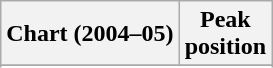<table class="wikitable sortable plainrowheaders" style="text-align:center">
<tr>
<th scope="col">Chart (2004–05)</th>
<th scope="col">Peak<br> position</th>
</tr>
<tr>
</tr>
<tr>
</tr>
<tr>
</tr>
<tr>
</tr>
<tr>
</tr>
<tr>
</tr>
</table>
